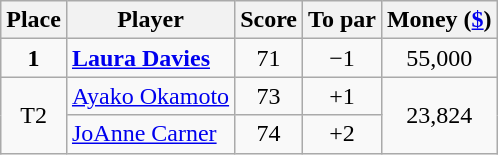<table class="wikitable">
<tr>
<th>Place</th>
<th>Player</th>
<th>Score</th>
<th>To par</th>
<th>Money (<a href='#'>$</a>)</th>
</tr>
<tr>
<td align=center><strong>1</strong></td>
<td> <strong><a href='#'>Laura Davies</a></strong></td>
<td align=center>71</td>
<td align=center>−1</td>
<td align=center>55,000</td>
</tr>
<tr>
<td align=center rowspan=2>T2</td>
<td> <a href='#'>Ayako Okamoto</a></td>
<td align=center>73</td>
<td align=center>+1</td>
<td rowspan=2 align=center>23,824</td>
</tr>
<tr>
<td> <a href='#'>JoAnne Carner</a></td>
<td align=center>74</td>
<td align=center>+2</td>
</tr>
</table>
